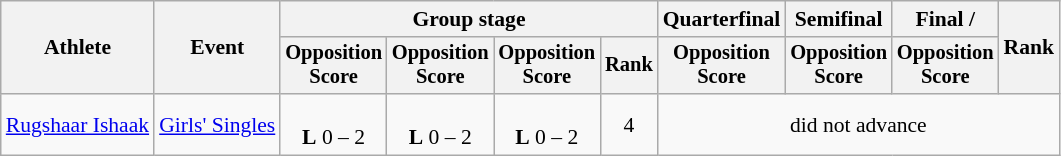<table class="wikitable" style="font-size:90%">
<tr>
<th rowspan=2>Athlete</th>
<th rowspan=2>Event</th>
<th colspan=4>Group stage</th>
<th>Quarterfinal</th>
<th>Semifinal</th>
<th>Final / </th>
<th rowspan=2>Rank</th>
</tr>
<tr style="font-size:95%">
<th>Opposition<br>Score</th>
<th>Opposition<br>Score</th>
<th>Opposition<br>Score</th>
<th>Rank</th>
<th>Opposition<br>Score</th>
<th>Opposition<br>Score</th>
<th>Opposition<br>Score</th>
</tr>
<tr align=center>
<td align=left><a href='#'>Rugshaar Ishaak</a></td>
<td align=left><a href='#'>Girls' Singles</a></td>
<td><br><strong>L</strong> 0 – 2</td>
<td><br><strong>L</strong> 0 – 2</td>
<td><br><strong>L</strong> 0 – 2</td>
<td>4</td>
<td colspan=4>did not advance</td>
</tr>
</table>
